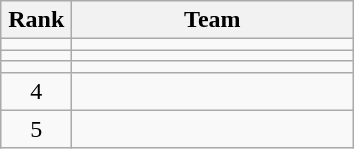<table class=wikitable style="text-align:center;">
<tr>
<th width=40>Rank</th>
<th width=180>Team</th>
</tr>
<tr>
<td></td>
<td align=left></td>
</tr>
<tr>
<td></td>
<td align=left></td>
</tr>
<tr>
<td></td>
<td align=left></td>
</tr>
<tr>
<td>4</td>
<td align=left></td>
</tr>
<tr>
<td>5</td>
<td align=left></td>
</tr>
</table>
